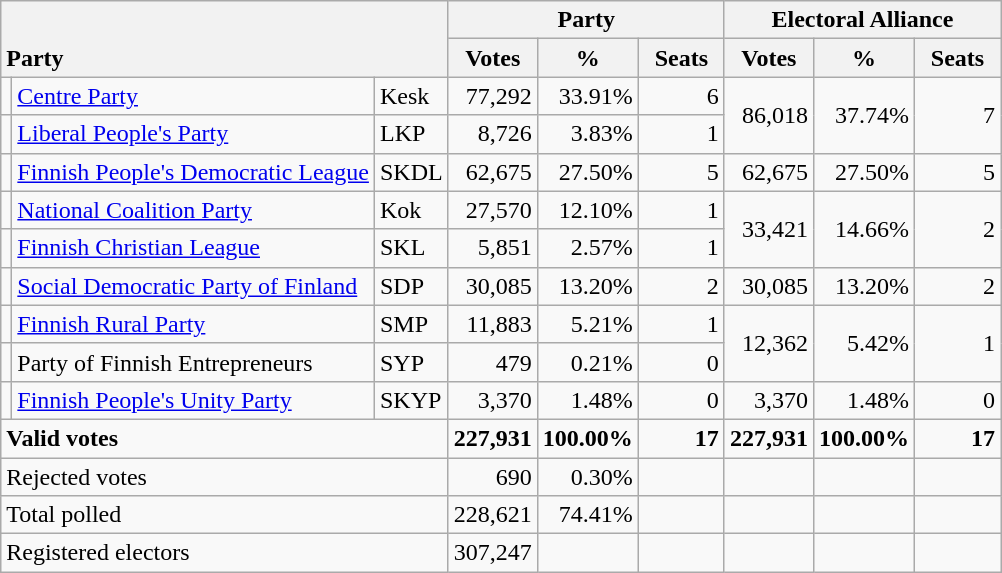<table class="wikitable" border="1" style="text-align:right;">
<tr>
<th style="text-align:left;" valign=bottom rowspan=2 colspan=3>Party</th>
<th colspan=3>Party</th>
<th colspan=3>Electoral Alliance</th>
</tr>
<tr>
<th align=center valign=bottom width="50">Votes</th>
<th align=center valign=bottom width="50">%</th>
<th align=center valign=bottom width="50">Seats</th>
<th align=center valign=bottom width="50">Votes</th>
<th align=center valign=bottom width="50">%</th>
<th align=center valign=bottom width="50">Seats</th>
</tr>
<tr>
<td></td>
<td align=left><a href='#'>Centre Party</a></td>
<td align=left>Kesk</td>
<td>77,292</td>
<td>33.91%</td>
<td>6</td>
<td rowspan=2>86,018</td>
<td rowspan=2>37.74%</td>
<td rowspan=2>7</td>
</tr>
<tr>
<td></td>
<td align=left><a href='#'>Liberal People's Party</a></td>
<td align=left>LKP</td>
<td>8,726</td>
<td>3.83%</td>
<td>1</td>
</tr>
<tr>
<td></td>
<td align=left><a href='#'>Finnish People's Democratic League</a></td>
<td align=left>SKDL</td>
<td>62,675</td>
<td>27.50%</td>
<td>5</td>
<td>62,675</td>
<td>27.50%</td>
<td>5</td>
</tr>
<tr>
<td></td>
<td align=left><a href='#'>National Coalition Party</a></td>
<td align=left>Kok</td>
<td>27,570</td>
<td>12.10%</td>
<td>1</td>
<td rowspan=2>33,421</td>
<td rowspan=2>14.66%</td>
<td rowspan=2>2</td>
</tr>
<tr>
<td></td>
<td align=left><a href='#'>Finnish Christian League</a></td>
<td align=left>SKL</td>
<td>5,851</td>
<td>2.57%</td>
<td>1</td>
</tr>
<tr>
<td></td>
<td align=left style="white-space: nowrap;"><a href='#'>Social Democratic Party of Finland</a></td>
<td align=left>SDP</td>
<td>30,085</td>
<td>13.20%</td>
<td>2</td>
<td>30,085</td>
<td>13.20%</td>
<td>2</td>
</tr>
<tr>
<td></td>
<td align=left><a href='#'>Finnish Rural Party</a></td>
<td align=left>SMP</td>
<td>11,883</td>
<td>5.21%</td>
<td>1</td>
<td rowspan=2>12,362</td>
<td rowspan=2>5.42%</td>
<td rowspan=2>1</td>
</tr>
<tr>
<td></td>
<td align=left>Party of Finnish Entrepreneurs</td>
<td align=left>SYP</td>
<td>479</td>
<td>0.21%</td>
<td>0</td>
</tr>
<tr>
<td></td>
<td align=left><a href='#'>Finnish People's Unity Party</a></td>
<td align=left>SKYP</td>
<td>3,370</td>
<td>1.48%</td>
<td>0</td>
<td>3,370</td>
<td>1.48%</td>
<td>0</td>
</tr>
<tr style="font-weight:bold">
<td align=left colspan=3>Valid votes</td>
<td>227,931</td>
<td>100.00%</td>
<td>17</td>
<td>227,931</td>
<td>100.00%</td>
<td>17</td>
</tr>
<tr>
<td align=left colspan=3>Rejected votes</td>
<td>690</td>
<td>0.30%</td>
<td></td>
<td></td>
<td></td>
<td></td>
</tr>
<tr>
<td align=left colspan=3>Total polled</td>
<td>228,621</td>
<td>74.41%</td>
<td></td>
<td></td>
<td></td>
<td></td>
</tr>
<tr>
<td align=left colspan=3>Registered electors</td>
<td>307,247</td>
<td></td>
<td></td>
<td></td>
<td></td>
<td></td>
</tr>
</table>
